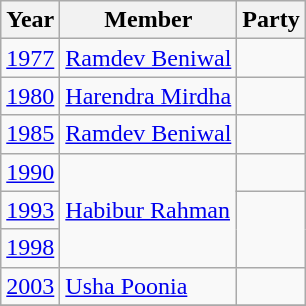<table class="wikitable sortable">
<tr>
<th>Year</th>
<th>Member</th>
<th colspan=2>Party</th>
</tr>
<tr>
<td><a href='#'>1977</a></td>
<td><a href='#'>Ramdev Beniwal</a></td>
<td></td>
</tr>
<tr>
<td><a href='#'>1980</a></td>
<td><a href='#'>Harendra Mirdha</a></td>
</tr>
<tr>
<td><a href='#'>1985</a></td>
<td><a href='#'>Ramdev Beniwal</a></td>
<td></td>
</tr>
<tr>
<td><a href='#'>1990</a></td>
<td rowspan=3><a href='#'>Habibur Rahman</a></td>
<td></td>
</tr>
<tr>
<td><a href='#'>1993</a></td>
</tr>
<tr>
<td><a href='#'>1998</a></td>
</tr>
<tr>
<td><a href='#'>2003</a></td>
<td><a href='#'>Usha Poonia</a></td>
<td></td>
</tr>
<tr>
</tr>
</table>
